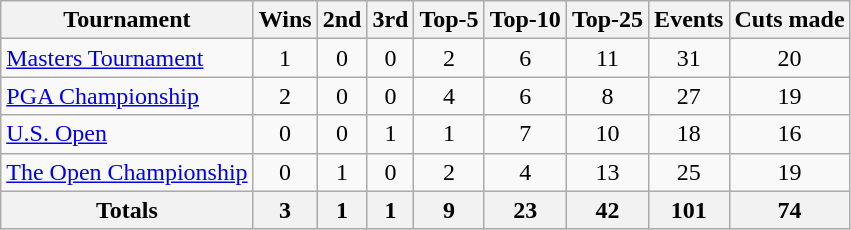<table class=wikitable style=text-align:center>
<tr>
<th>Tournament</th>
<th>Wins</th>
<th>2nd</th>
<th>3rd</th>
<th>Top-5</th>
<th>Top-10</th>
<th>Top-25</th>
<th>Events</th>
<th>Cuts made</th>
</tr>
<tr>
<td align=left><a href='#'>Masters Tournament</a></td>
<td>1</td>
<td>0</td>
<td>0</td>
<td>2</td>
<td>6</td>
<td>11</td>
<td>31</td>
<td>20</td>
</tr>
<tr>
<td align=left><a href='#'>PGA Championship</a></td>
<td>2</td>
<td>0</td>
<td>0</td>
<td>4</td>
<td>6</td>
<td>8</td>
<td>27</td>
<td>19</td>
</tr>
<tr>
<td align=left><a href='#'>U.S. Open</a></td>
<td>0</td>
<td>0</td>
<td>1</td>
<td>1</td>
<td>7</td>
<td>10</td>
<td>18</td>
<td>16</td>
</tr>
<tr>
<td align=left><a href='#'>The Open Championship</a></td>
<td>0</td>
<td>1</td>
<td>0</td>
<td>2</td>
<td>4</td>
<td>13</td>
<td>25</td>
<td>19</td>
</tr>
<tr>
<th>Totals</th>
<th>3</th>
<th>1</th>
<th>1</th>
<th>9</th>
<th>23</th>
<th>42</th>
<th>101</th>
<th>74</th>
</tr>
</table>
